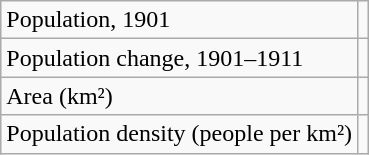<table class="wikitable">
<tr>
<td>Population, 1901</td>
<td></td>
</tr>
<tr>
<td>Population change, 1901–1911</td>
<td></td>
</tr>
<tr>
<td>Area (km²)</td>
<td></td>
</tr>
<tr>
<td>Population density (people per km²)</td>
<td></td>
</tr>
</table>
